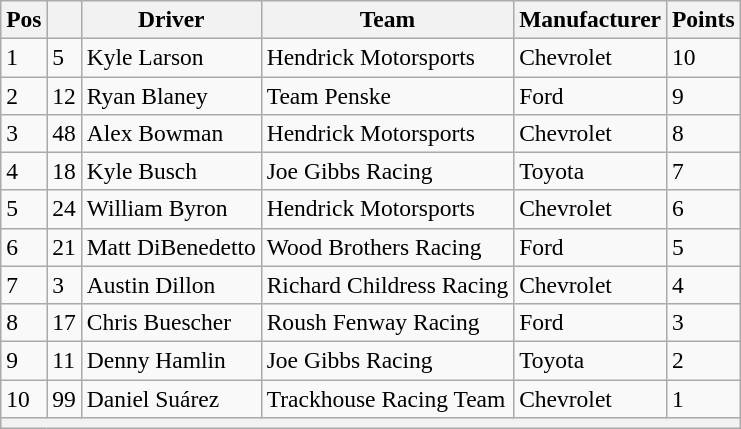<table class="wikitable" style="font-size:98%">
<tr>
<th>Pos</th>
<th></th>
<th>Driver</th>
<th>Team</th>
<th>Manufacturer</th>
<th>Points</th>
</tr>
<tr>
<td>1</td>
<td>5</td>
<td>Kyle Larson</td>
<td>Hendrick Motorsports</td>
<td>Chevrolet</td>
<td>10</td>
</tr>
<tr>
<td>2</td>
<td>12</td>
<td>Ryan Blaney</td>
<td>Team Penske</td>
<td>Ford</td>
<td>9</td>
</tr>
<tr>
<td>3</td>
<td>48</td>
<td>Alex Bowman</td>
<td>Hendrick Motorsports</td>
<td>Chevrolet</td>
<td>8</td>
</tr>
<tr>
<td>4</td>
<td>18</td>
<td>Kyle Busch</td>
<td>Joe Gibbs Racing</td>
<td>Toyota</td>
<td>7</td>
</tr>
<tr>
<td>5</td>
<td>24</td>
<td>William Byron</td>
<td>Hendrick Motorsports</td>
<td>Chevrolet</td>
<td>6</td>
</tr>
<tr>
<td>6</td>
<td>21</td>
<td>Matt DiBenedetto</td>
<td>Wood Brothers Racing</td>
<td>Ford</td>
<td>5</td>
</tr>
<tr>
<td>7</td>
<td>3</td>
<td>Austin Dillon</td>
<td>Richard Childress Racing</td>
<td>Chevrolet</td>
<td>4</td>
</tr>
<tr>
<td>8</td>
<td>17</td>
<td>Chris Buescher</td>
<td>Roush Fenway Racing</td>
<td>Ford</td>
<td>3</td>
</tr>
<tr>
<td>9</td>
<td>11</td>
<td>Denny Hamlin</td>
<td>Joe Gibbs Racing</td>
<td>Toyota</td>
<td>2</td>
</tr>
<tr>
<td>10</td>
<td>99</td>
<td>Daniel Suárez</td>
<td>Trackhouse Racing Team</td>
<td>Chevrolet</td>
<td>1</td>
</tr>
<tr>
<th colspan="6"></th>
</tr>
</table>
